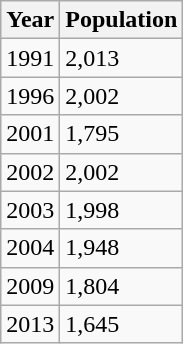<table class="wikitable">
<tr>
<th>Year</th>
<th>Population</th>
</tr>
<tr>
<td>1991</td>
<td>2,013</td>
</tr>
<tr>
<td>1996</td>
<td>2,002</td>
</tr>
<tr>
<td>2001</td>
<td>1,795</td>
</tr>
<tr>
<td>2002</td>
<td>2,002</td>
</tr>
<tr>
<td>2003</td>
<td>1,998</td>
</tr>
<tr>
<td>2004</td>
<td>1,948</td>
</tr>
<tr>
<td>2009</td>
<td>1,804</td>
</tr>
<tr>
<td>2013</td>
<td>1,645</td>
</tr>
</table>
